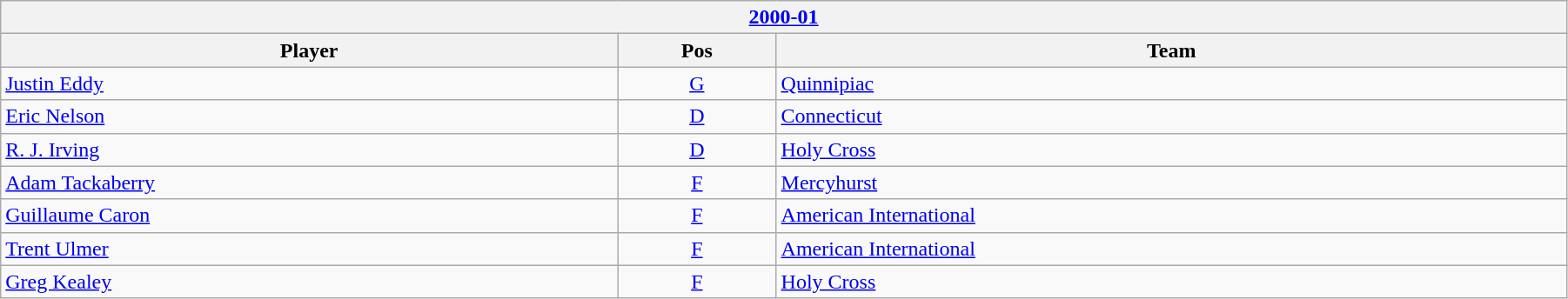<table class="wikitable" width=95%>
<tr>
<th colspan=3><a href='#'>2000-01</a></th>
</tr>
<tr>
<th>Player</th>
<th>Pos</th>
<th>Team</th>
</tr>
<tr>
<td><a href='#'>Justin Eddy</a></td>
<td style="text-align:center;"><a href='#'>G</a></td>
<td><a href='#'>Quinnipiac</a></td>
</tr>
<tr>
<td><a href='#'>Eric Nelson</a></td>
<td style="text-align:center;"><a href='#'>D</a></td>
<td><a href='#'>Connecticut</a></td>
</tr>
<tr>
<td><a href='#'>R. J. Irving</a></td>
<td style="text-align:center;"><a href='#'>D</a></td>
<td><a href='#'>Holy Cross</a></td>
</tr>
<tr>
<td><a href='#'>Adam Tackaberry</a></td>
<td style="text-align:center;"><a href='#'>F</a></td>
<td><a href='#'>Mercyhurst</a></td>
</tr>
<tr>
<td><a href='#'>Guillaume Caron</a></td>
<td style="text-align:center;"><a href='#'>F</a></td>
<td><a href='#'>American International</a></td>
</tr>
<tr>
<td><a href='#'>Trent Ulmer</a></td>
<td style="text-align:center;"><a href='#'>F</a></td>
<td><a href='#'>American International</a></td>
</tr>
<tr>
<td><a href='#'>Greg Kealey</a></td>
<td style="text-align:center;"><a href='#'>F</a></td>
<td><a href='#'>Holy Cross</a></td>
</tr>
</table>
